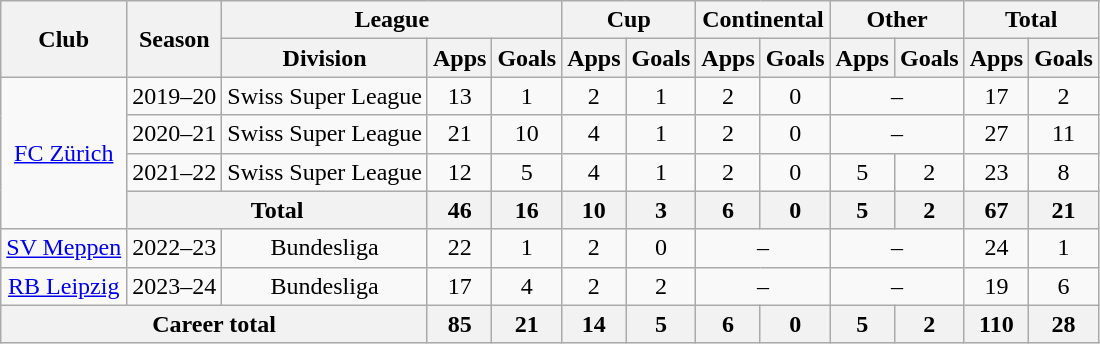<table class="wikitable" style="text-align:center">
<tr>
<th rowspan="2">Club</th>
<th rowspan="2">Season</th>
<th colspan="3">League</th>
<th colspan="2">Cup</th>
<th colspan="2">Continental</th>
<th colspan="2">Other</th>
<th colspan="2">Total</th>
</tr>
<tr>
<th>Division</th>
<th>Apps</th>
<th>Goals</th>
<th>Apps</th>
<th>Goals</th>
<th>Apps</th>
<th>Goals</th>
<th>Apps</th>
<th>Goals</th>
<th>Apps</th>
<th>Goals</th>
</tr>
<tr>
<td rowspan="4"><a href='#'>FC Zürich</a></td>
<td>2019–20</td>
<td>Swiss Super League</td>
<td>13</td>
<td>1</td>
<td>2</td>
<td>1</td>
<td>2</td>
<td>0</td>
<td colspan="2">–</td>
<td>17</td>
<td>2</td>
</tr>
<tr>
<td>2020–21</td>
<td>Swiss Super League</td>
<td>21</td>
<td>10</td>
<td>4</td>
<td>1</td>
<td>2</td>
<td>0</td>
<td colspan="2">–</td>
<td>27</td>
<td>11</td>
</tr>
<tr>
<td>2021–22</td>
<td>Swiss Super League</td>
<td>12</td>
<td>5</td>
<td>4</td>
<td>1</td>
<td>2</td>
<td>0</td>
<td>5</td>
<td>2</td>
<td>23</td>
<td>8</td>
</tr>
<tr>
<th colspan="2">Total</th>
<th>46</th>
<th>16</th>
<th>10</th>
<th>3</th>
<th>6</th>
<th>0</th>
<th>5</th>
<th>2</th>
<th>67</th>
<th>21</th>
</tr>
<tr>
<td><a href='#'>SV Meppen</a></td>
<td>2022–23</td>
<td>Bundesliga</td>
<td>22</td>
<td>1</td>
<td>2</td>
<td>0</td>
<td colspan="2">–</td>
<td colspan="2">–</td>
<td>24</td>
<td>1</td>
</tr>
<tr>
<td><a href='#'>RB Leipzig</a></td>
<td>2023–24</td>
<td>Bundesliga</td>
<td>17</td>
<td>4</td>
<td>2</td>
<td>2</td>
<td colspan="2">–</td>
<td colspan="2">–</td>
<td>19</td>
<td>6</td>
</tr>
<tr>
<th colspan="3">Career total</th>
<th>85</th>
<th>21</th>
<th>14</th>
<th>5</th>
<th>6</th>
<th>0</th>
<th>5</th>
<th>2</th>
<th>110</th>
<th>28</th>
</tr>
</table>
